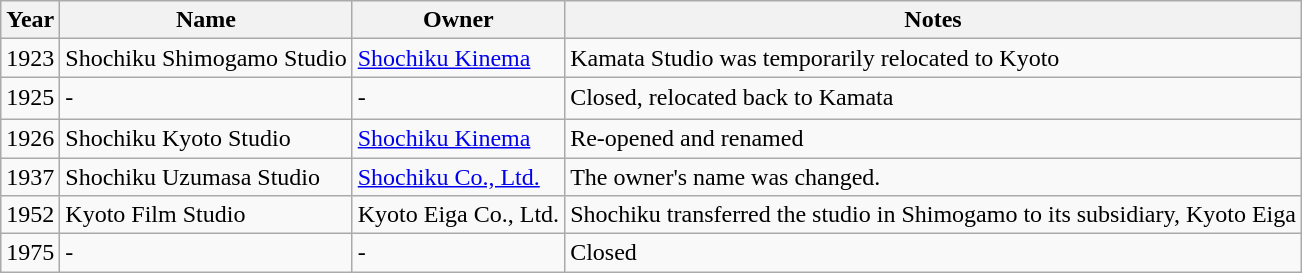<table class="wikitable">
<tr>
<th>Year</th>
<th>Name</th>
<th>Owner</th>
<th>Notes</th>
</tr>
<tr>
<td>1923</td>
<td>Shochiku Shimogamo Studio</td>
<td><a href='#'>Shochiku Kinema</a></td>
<td>Kamata Studio was temporarily relocated to Kyoto</td>
</tr>
<tr>
<td>1925</td>
<td>-　</td>
<td>-</td>
<td>Closed, relocated back to Kamata</td>
</tr>
<tr>
<td>1926</td>
<td>Shochiku Kyoto Studio</td>
<td><a href='#'>Shochiku Kinema</a></td>
<td>Re-opened and renamed</td>
</tr>
<tr>
<td>1937</td>
<td>Shochiku Uzumasa Studio</td>
<td><a href='#'>Shochiku Co., Ltd.</a></td>
<td>The owner's name was changed.</td>
</tr>
<tr>
<td>1952</td>
<td>Kyoto Film Studio</td>
<td>Kyoto Eiga Co., Ltd.</td>
<td>Shochiku transferred the studio in Shimogamo to its subsidiary, Kyoto Eiga</td>
</tr>
<tr>
<td>1975</td>
<td>-</td>
<td>-</td>
<td>Closed</td>
</tr>
</table>
